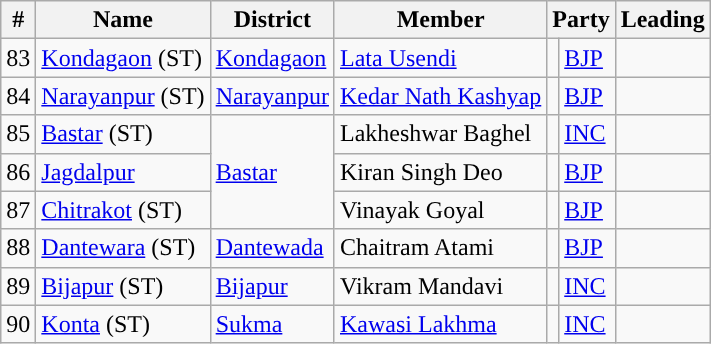<table class="wikitable">
<tr>
<th>#</th>
<th>Name</th>
<th>District</th>
<th>Member</th>
<th colspan="2">Party</th>
<th colspan="2">Leading<br></th>
</tr>
<tr>
<td>83</td>
<td><a href='#'>Kondagaon</a> (ST)</td>
<td><a href='#'>Kondagaon</a></td>
<td><a href='#'>Lata Usendi</a></td>
<td style="background-color: "></td>
<td><a href='#'>BJP</a></td>
<td></td>
</tr>
<tr>
<td>84</td>
<td><a href='#'>Narayanpur</a> (ST)</td>
<td><a href='#'>Narayanpur</a></td>
<td><a href='#'>Kedar Nath Kashyap</a></td>
<td style="background-color: "></td>
<td><a href='#'>BJP</a></td>
<td></td>
</tr>
<tr>
<td>85</td>
<td><a href='#'>Bastar</a> (ST)</td>
<td rowspan="3"><a href='#'>Bastar</a></td>
<td>Lakheshwar Baghel</td>
<td style="background-color: "></td>
<td><a href='#'>INC</a></td>
<td></td>
</tr>
<tr>
<td>86</td>
<td><a href='#'>Jagdalpur</a></td>
<td>Kiran Singh Deo</td>
<td style="background-color: "></td>
<td><a href='#'>BJP</a></td>
<td></td>
</tr>
<tr>
<td>87</td>
<td><a href='#'>Chitrakot</a> (ST)</td>
<td>Vinayak Goyal</td>
<td style="background-color: "></td>
<td><a href='#'>BJP</a></td>
<td></td>
</tr>
<tr>
<td>88</td>
<td><a href='#'>Dantewara</a> (ST)</td>
<td><a href='#'>Dantewada</a></td>
<td>Chaitram Atami</td>
<td style="background-color: "></td>
<td><a href='#'>BJP</a></td>
<td></td>
</tr>
<tr>
<td>89</td>
<td><a href='#'>Bijapur</a> (ST)</td>
<td><a href='#'>Bijapur</a></td>
<td>Vikram Mandavi</td>
<td style="background-color: "></td>
<td><a href='#'>INC</a></td>
<td></td>
</tr>
<tr>
<td>90</td>
<td><a href='#'>Konta</a> (ST)</td>
<td><a href='#'>Sukma</a></td>
<td><a href='#'>Kawasi Lakhma</a></td>
<td style="background-color: "></td>
<td><a href='#'>INC</a></td>
<td></td>
</tr>
</table>
